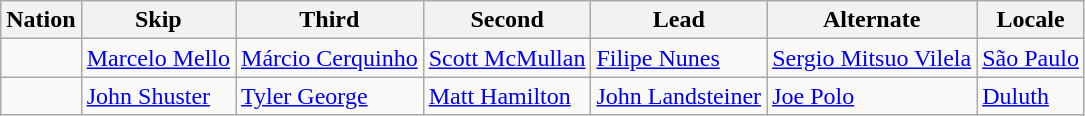<table class="wikitable">
<tr>
<th>Nation</th>
<th>Skip</th>
<th>Third</th>
<th>Second</th>
<th>Lead</th>
<th>Alternate</th>
<th>Locale</th>
</tr>
<tr>
<td></td>
<td><a href='#'>Marcelo Mello</a></td>
<td><a href='#'>Márcio Cerquinho</a></td>
<td><a href='#'>Scott McMullan</a></td>
<td><a href='#'>Filipe Nunes</a></td>
<td><a href='#'>Sergio Mitsuo Vilela</a></td>
<td><a href='#'>São Paulo</a></td>
</tr>
<tr>
<td></td>
<td><a href='#'>John Shuster</a></td>
<td><a href='#'>Tyler George</a></td>
<td><a href='#'>Matt Hamilton</a></td>
<td><a href='#'>John Landsteiner</a></td>
<td><a href='#'>Joe Polo</a></td>
<td><a href='#'>Duluth</a></td>
</tr>
</table>
